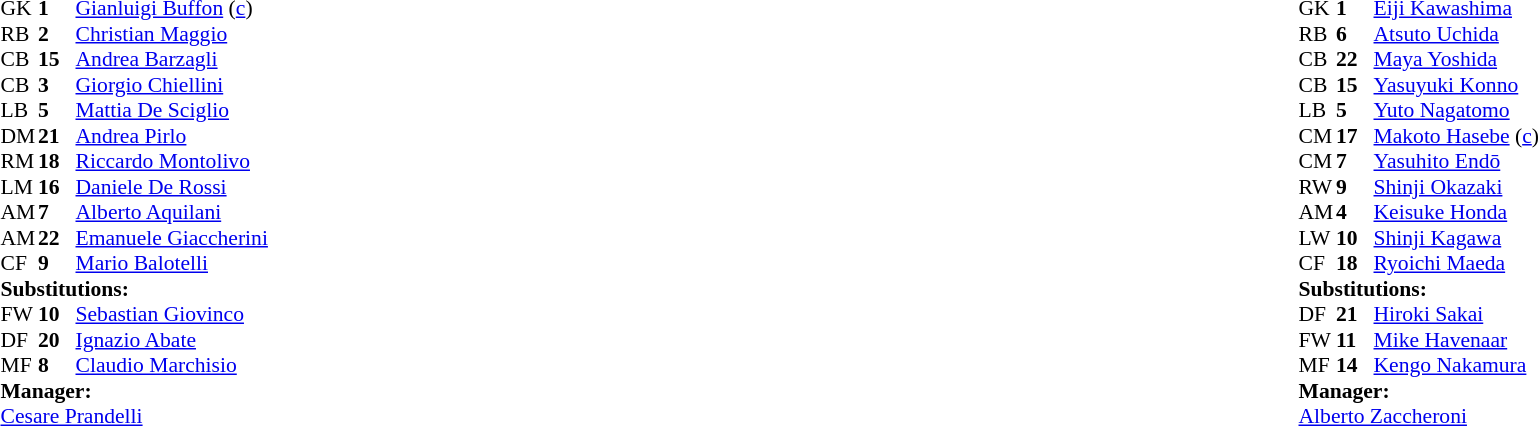<table style="width:100%;">
<tr>
<td style="vertical-align:top; width:50%;"><br><table style="font-size: 90%" cellspacing="0" cellpadding="0">
<tr>
<th width=25></th>
<th width=25></th>
</tr>
<tr>
<td>GK</td>
<td><strong>1</strong></td>
<td><a href='#'>Gianluigi Buffon</a> (<a href='#'>c</a>)</td>
<td></td>
</tr>
<tr>
<td>RB</td>
<td><strong>2</strong></td>
<td><a href='#'>Christian Maggio</a></td>
<td></td>
<td></td>
</tr>
<tr>
<td>CB</td>
<td><strong>15</strong></td>
<td><a href='#'>Andrea Barzagli</a></td>
</tr>
<tr>
<td>CB</td>
<td><strong>3</strong></td>
<td><a href='#'>Giorgio Chiellini</a></td>
</tr>
<tr>
<td>LB</td>
<td><strong>5</strong></td>
<td><a href='#'>Mattia De Sciglio</a></td>
</tr>
<tr>
<td>DM</td>
<td><strong>21</strong></td>
<td><a href='#'>Andrea Pirlo</a></td>
</tr>
<tr>
<td>RM</td>
<td><strong>18</strong></td>
<td><a href='#'>Riccardo Montolivo</a></td>
</tr>
<tr>
<td>LM</td>
<td><strong>16</strong></td>
<td><a href='#'>Daniele De Rossi</a></td>
<td></td>
</tr>
<tr>
<td>AM</td>
<td><strong>7</strong></td>
<td><a href='#'>Alberto Aquilani</a></td>
<td></td>
<td></td>
</tr>
<tr>
<td>AM</td>
<td><strong>22</strong></td>
<td><a href='#'>Emanuele Giaccherini</a></td>
<td></td>
<td></td>
</tr>
<tr>
<td>CF</td>
<td><strong>9</strong></td>
<td><a href='#'>Mario Balotelli</a></td>
</tr>
<tr>
<td colspan=3><strong>Substitutions:</strong></td>
</tr>
<tr>
<td>FW</td>
<td><strong>10</strong></td>
<td><a href='#'>Sebastian Giovinco</a></td>
<td></td>
<td></td>
</tr>
<tr>
<td>DF</td>
<td><strong>20</strong></td>
<td><a href='#'>Ignazio Abate</a></td>
<td></td>
<td></td>
</tr>
<tr>
<td>MF</td>
<td><strong>8</strong></td>
<td><a href='#'>Claudio Marchisio</a></td>
<td></td>
<td></td>
</tr>
<tr>
<td colspan=3><strong>Manager:</strong></td>
</tr>
<tr>
<td colspan=3><a href='#'>Cesare Prandelli</a></td>
</tr>
</table>
</td>
<td valign="top"></td>
<td style="vertical-align:top; width:50%;"><br><table cellspacing="0" cellpadding="0" style="font-size:90%; margin:auto;">
<tr>
<th width=25></th>
<th width=25></th>
</tr>
<tr>
<td>GK</td>
<td><strong>1</strong></td>
<td><a href='#'>Eiji Kawashima</a></td>
</tr>
<tr>
<td>RB</td>
<td><strong>6</strong></td>
<td><a href='#'>Atsuto Uchida</a></td>
<td></td>
<td></td>
</tr>
<tr>
<td>CB</td>
<td><strong>22</strong></td>
<td><a href='#'>Maya Yoshida</a></td>
</tr>
<tr>
<td>CB</td>
<td><strong>15</strong></td>
<td><a href='#'>Yasuyuki Konno</a></td>
<td></td>
</tr>
<tr>
<td>LB</td>
<td><strong>5</strong></td>
<td><a href='#'>Yuto Nagatomo</a></td>
</tr>
<tr>
<td>CM</td>
<td><strong>17</strong></td>
<td><a href='#'>Makoto Hasebe</a> (<a href='#'>c</a>)</td>
<td></td>
<td></td>
</tr>
<tr>
<td>CM</td>
<td><strong>7</strong></td>
<td><a href='#'>Yasuhito Endō</a></td>
</tr>
<tr>
<td>RW</td>
<td><strong>9</strong></td>
<td><a href='#'>Shinji Okazaki</a></td>
</tr>
<tr>
<td>AM</td>
<td><strong>4</strong></td>
<td><a href='#'>Keisuke Honda</a></td>
</tr>
<tr>
<td>LW</td>
<td><strong>10</strong></td>
<td><a href='#'>Shinji Kagawa</a></td>
</tr>
<tr>
<td>CF</td>
<td><strong>18</strong></td>
<td><a href='#'>Ryoichi Maeda</a></td>
<td></td>
<td></td>
</tr>
<tr>
<td colspan=3><strong>Substitutions:</strong></td>
</tr>
<tr>
<td>DF</td>
<td><strong>21</strong></td>
<td><a href='#'>Hiroki Sakai</a></td>
<td></td>
<td></td>
</tr>
<tr>
<td>FW</td>
<td><strong>11</strong></td>
<td><a href='#'>Mike Havenaar</a></td>
<td></td>
<td></td>
</tr>
<tr>
<td>MF</td>
<td><strong>14</strong></td>
<td><a href='#'>Kengo Nakamura</a></td>
<td></td>
<td></td>
</tr>
<tr>
<td colspan=3><strong>Manager:</strong></td>
</tr>
<tr>
<td colspan=3> <a href='#'>Alberto Zaccheroni</a></td>
</tr>
</table>
</td>
</tr>
</table>
